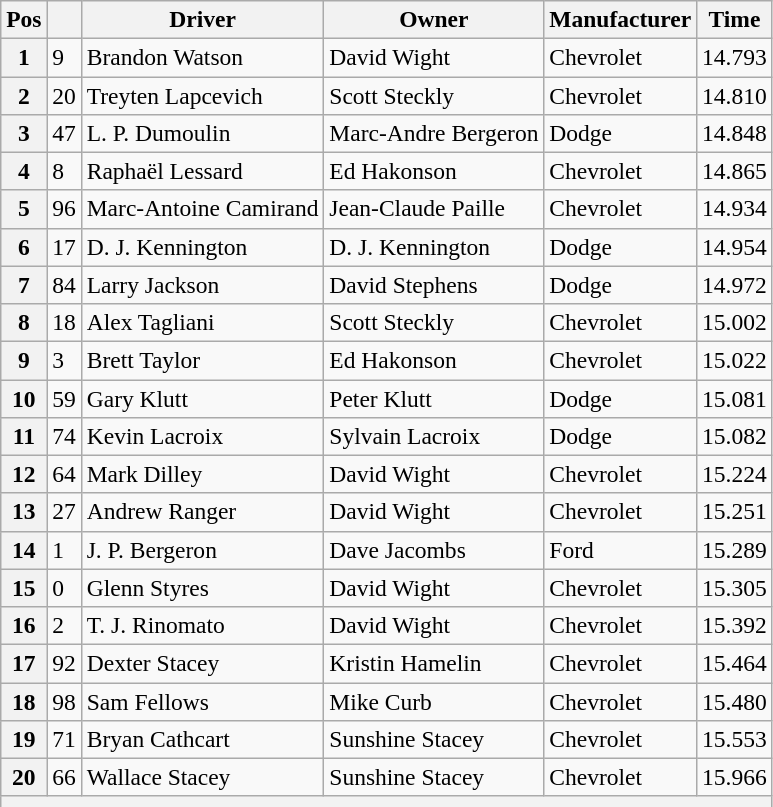<table class="wikitable" style="font-size:98%">
<tr>
<th>Pos</th>
<th></th>
<th>Driver</th>
<th>Owner</th>
<th>Manufacturer</th>
<th>Time</th>
</tr>
<tr>
<th>1</th>
<td>9</td>
<td>Brandon Watson</td>
<td>David Wight</td>
<td>Chevrolet</td>
<td>14.793</td>
</tr>
<tr>
<th>2</th>
<td>20</td>
<td>Treyten Lapcevich</td>
<td>Scott Steckly</td>
<td>Chevrolet</td>
<td>14.810</td>
</tr>
<tr>
<th>3</th>
<td>47</td>
<td>L. P. Dumoulin</td>
<td>Marc-Andre Bergeron</td>
<td>Dodge</td>
<td>14.848</td>
</tr>
<tr>
<th>4</th>
<td>8</td>
<td>Raphaël Lessard</td>
<td>Ed Hakonson</td>
<td>Chevrolet</td>
<td>14.865</td>
</tr>
<tr>
<th>5</th>
<td>96</td>
<td>Marc-Antoine Camirand</td>
<td>Jean-Claude Paille</td>
<td>Chevrolet</td>
<td>14.934</td>
</tr>
<tr>
<th>6</th>
<td>17</td>
<td>D. J. Kennington</td>
<td>D. J. Kennington</td>
<td>Dodge</td>
<td>14.954</td>
</tr>
<tr>
<th>7</th>
<td>84</td>
<td>Larry Jackson</td>
<td>David Stephens</td>
<td>Dodge</td>
<td>14.972</td>
</tr>
<tr>
<th>8</th>
<td>18</td>
<td>Alex Tagliani</td>
<td>Scott Steckly</td>
<td>Chevrolet</td>
<td>15.002</td>
</tr>
<tr>
<th>9</th>
<td>3</td>
<td>Brett Taylor</td>
<td>Ed Hakonson</td>
<td>Chevrolet</td>
<td>15.022</td>
</tr>
<tr>
<th>10</th>
<td>59</td>
<td>Gary Klutt</td>
<td>Peter Klutt</td>
<td>Dodge</td>
<td>15.081</td>
</tr>
<tr>
<th>11</th>
<td>74</td>
<td>Kevin Lacroix</td>
<td>Sylvain Lacroix</td>
<td>Dodge</td>
<td>15.082</td>
</tr>
<tr>
<th>12</th>
<td>64</td>
<td>Mark Dilley</td>
<td>David Wight</td>
<td>Chevrolet</td>
<td>15.224</td>
</tr>
<tr>
<th>13</th>
<td>27</td>
<td>Andrew Ranger</td>
<td>David Wight</td>
<td>Chevrolet</td>
<td>15.251</td>
</tr>
<tr>
<th>14</th>
<td>1</td>
<td>J. P. Bergeron</td>
<td>Dave Jacombs</td>
<td>Ford</td>
<td>15.289</td>
</tr>
<tr>
<th>15</th>
<td>0</td>
<td>Glenn Styres</td>
<td>David Wight</td>
<td>Chevrolet</td>
<td>15.305</td>
</tr>
<tr>
<th>16</th>
<td>2</td>
<td>T. J. Rinomato</td>
<td>David Wight</td>
<td>Chevrolet</td>
<td>15.392</td>
</tr>
<tr>
<th>17</th>
<td>92</td>
<td>Dexter Stacey</td>
<td>Kristin Hamelin</td>
<td>Chevrolet</td>
<td>15.464</td>
</tr>
<tr>
<th>18</th>
<td>98</td>
<td>Sam Fellows</td>
<td>Mike Curb</td>
<td>Chevrolet</td>
<td>15.480</td>
</tr>
<tr>
<th>19</th>
<td>71</td>
<td>Bryan Cathcart</td>
<td>Sunshine Stacey</td>
<td>Chevrolet</td>
<td>15.553</td>
</tr>
<tr>
<th>20</th>
<td>66</td>
<td>Wallace Stacey</td>
<td>Sunshine Stacey</td>
<td>Chevrolet</td>
<td>15.966</td>
</tr>
<tr>
<th colspan="6"></th>
</tr>
<tr>
</tr>
</table>
